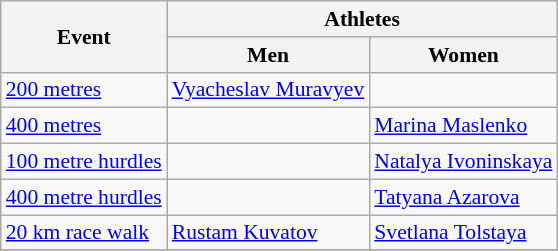<table class=wikitable style="font-size:90%">
<tr>
<th rowspan=2>Event</th>
<th colspan=2>Athletes</th>
</tr>
<tr>
<th>Men</th>
<th>Women</th>
</tr>
<tr>
<td><a href='#'>200 metres</a></td>
<td><a href='#'>Vyacheslav Muravyev</a></td>
<td></td>
</tr>
<tr>
<td><a href='#'>400 metres</a></td>
<td></td>
<td><a href='#'>Marina Maslenko</a></td>
</tr>
<tr>
<td><a href='#'>100 metre hurdles</a></td>
<td></td>
<td><a href='#'>Natalya Ivoninskaya</a></td>
</tr>
<tr>
<td><a href='#'>400 metre hurdles</a></td>
<td></td>
<td><a href='#'>Tatyana Azarova</a></td>
</tr>
<tr>
<td><a href='#'>20 km race walk</a></td>
<td><a href='#'>Rustam Kuvatov</a></td>
<td><a href='#'>Svetlana Tolstaya</a></td>
</tr>
<tr>
</tr>
</table>
